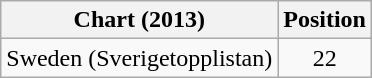<table class="wikitable">
<tr>
<th>Chart (2013)</th>
<th>Position</th>
</tr>
<tr>
<td>Sweden (Sverigetopplistan)</td>
<td align="center">22</td>
</tr>
</table>
